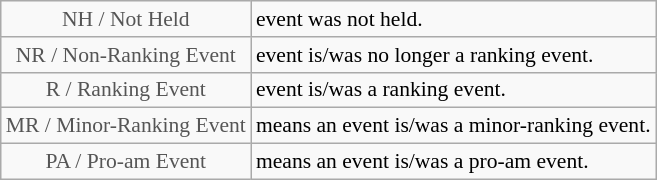<table class="wikitable" style="font-size:90%">
<tr>
<td style="text-align:center; color:#555555;" colspan="4">NH / Not Held</td>
<td>event was not held.</td>
</tr>
<tr>
<td style="text-align:center; color:#555555;" colspan="4">NR / Non-Ranking Event</td>
<td>event is/was no longer a ranking event.</td>
</tr>
<tr>
<td style="text-align:center; color:#555555;" colspan="4">R / Ranking Event</td>
<td>event is/was a ranking event.</td>
</tr>
<tr>
<td style="text-align:center; color:#555555;" colspan="4">MR / Minor-Ranking Event</td>
<td>means an event is/was a minor-ranking event.</td>
</tr>
<tr>
<td style="text-align:center; color:#555555;" colspan="4">PA / Pro-am Event</td>
<td>means an event is/was a pro-am event.</td>
</tr>
</table>
